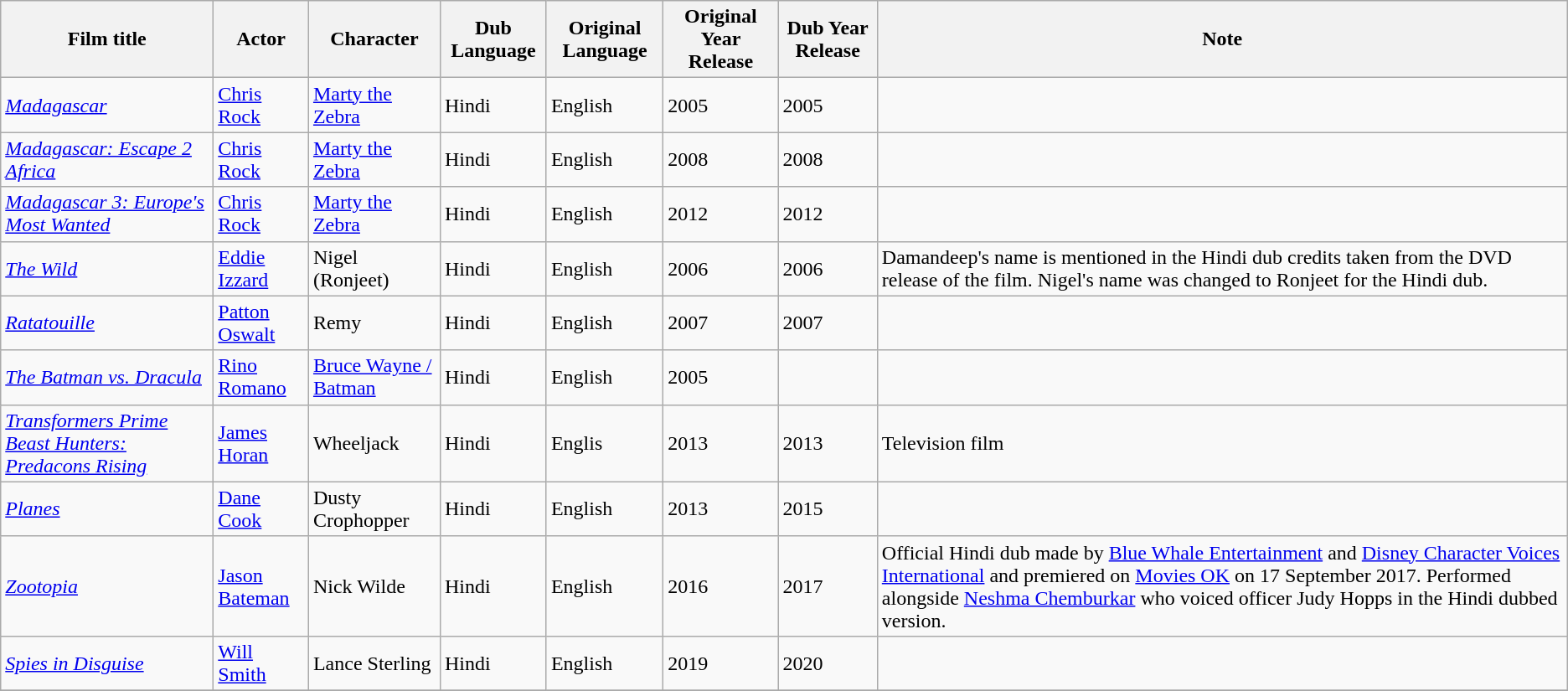<table class="wikitable">
<tr>
<th>Film title</th>
<th>Actor</th>
<th>Character</th>
<th>Dub Language</th>
<th>Original Language</th>
<th>Original Year Release</th>
<th>Dub Year Release</th>
<th>Note</th>
</tr>
<tr>
<td><em><a href='#'>Madagascar</a></em></td>
<td><a href='#'>Chris Rock</a></td>
<td><a href='#'>Marty the Zebra</a></td>
<td>Hindi</td>
<td>English</td>
<td>2005</td>
<td>2005</td>
<td></td>
</tr>
<tr>
<td><em><a href='#'>Madagascar: Escape 2 Africa</a></em></td>
<td><a href='#'>Chris Rock</a></td>
<td><a href='#'>Marty the Zebra</a></td>
<td>Hindi</td>
<td>English</td>
<td>2008</td>
<td>2008</td>
<td></td>
</tr>
<tr>
<td><em><a href='#'>Madagascar 3: Europe's Most Wanted</a></em></td>
<td><a href='#'>Chris Rock</a></td>
<td><a href='#'>Marty the Zebra</a></td>
<td>Hindi</td>
<td>English</td>
<td>2012</td>
<td>2012</td>
<td></td>
</tr>
<tr>
<td><em><a href='#'>The Wild</a></em></td>
<td><a href='#'>Eddie Izzard</a></td>
<td>Nigel<br> (Ronjeet)</td>
<td>Hindi</td>
<td>English</td>
<td>2006</td>
<td>2006</td>
<td>Damandeep's name is mentioned in the Hindi dub credits taken from the DVD release of the film. Nigel's name was changed to Ronjeet for the Hindi dub.</td>
</tr>
<tr>
<td><a href='#'><em>Ratatouille</em></a></td>
<td><a href='#'>Patton Oswalt</a></td>
<td>Remy</td>
<td>Hindi</td>
<td>English</td>
<td>2007</td>
<td>2007</td>
<td></td>
</tr>
<tr>
<td><em><a href='#'>The Batman vs. Dracula</a></em></td>
<td><a href='#'>Rino Romano</a></td>
<td><a href='#'>Bruce Wayne / Batman</a></td>
<td>Hindi</td>
<td>English</td>
<td>2005</td>
<td></td>
<td></td>
</tr>
<tr>
<td><em><a href='#'>Transformers Prime Beast Hunters: Predacons Rising</a></em></td>
<td><a href='#'>James Horan</a></td>
<td>Wheeljack</td>
<td>Hindi</td>
<td>Englis</td>
<td>2013</td>
<td>2013</td>
<td>Television film</td>
</tr>
<tr>
<td><a href='#'><em>Planes</em></a></td>
<td><a href='#'>Dane Cook</a></td>
<td>Dusty Crophopper</td>
<td>Hindi</td>
<td>English</td>
<td>2013</td>
<td>2015</td>
<td></td>
</tr>
<tr>
<td><em><a href='#'>Zootopia</a></em></td>
<td><a href='#'>Jason Bateman</a></td>
<td>Nick Wilde</td>
<td>Hindi</td>
<td>English</td>
<td>2016</td>
<td>2017</td>
<td>Official Hindi dub made by <a href='#'>Blue Whale Entertainment</a> and <a href='#'>Disney Character Voices International</a> and premiered on <a href='#'>Movies OK</a> on 17 September 2017. Performed alongside <a href='#'>Neshma Chemburkar</a> who voiced officer Judy Hopps in the Hindi dubbed version.</td>
</tr>
<tr>
<td><em><a href='#'>Spies in Disguise</a></em></td>
<td><a href='#'>Will Smith</a></td>
<td>Lance Sterling</td>
<td>Hindi</td>
<td>English</td>
<td>2019</td>
<td>2020</td>
<td></td>
</tr>
<tr>
</tr>
</table>
